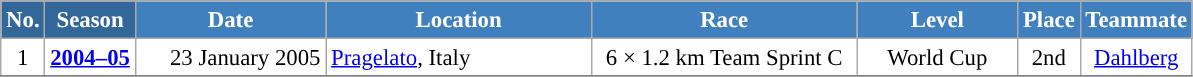<table class="wikitable sortable" style="font-size:95%; text-align:center; border:grey solid 1px; border-collapse:collapse; background:#ffffff;">
<tr style="background:#efefef;">
<th style="background-color:#369; color:white;">No.</th>
<th style="background-color:#369; color:white;">Season</th>
<th style="background-color:#4180be; color:white; width:120px;">Date</th>
<th style="background-color:#4180be; color:white; width:170px;">Location</th>
<th style="background-color:#4180be; color:white; width:170px;">Race</th>
<th style="background-color:#4180be; color:white; width:100px;">Level</th>
<th style="background-color:#4180be; color:white;">Place</th>
<th style="background-color:#4180be; color:white;">Teammate</th>
</tr>
<tr>
<td align=center>1</td>
<td rowspan=1 align=center><strong><a href='#'>2004–05</a></strong></td>
<td align=right>23 January 2005</td>
<td align=left> <a href='#'>Pragelato</a>, Italy</td>
<td>6 × 1.2 km Team Sprint C</td>
<td>World Cup</td>
<td>2nd</td>
<td><a href='#'>Dahlberg</a></td>
</tr>
<tr>
</tr>
</table>
